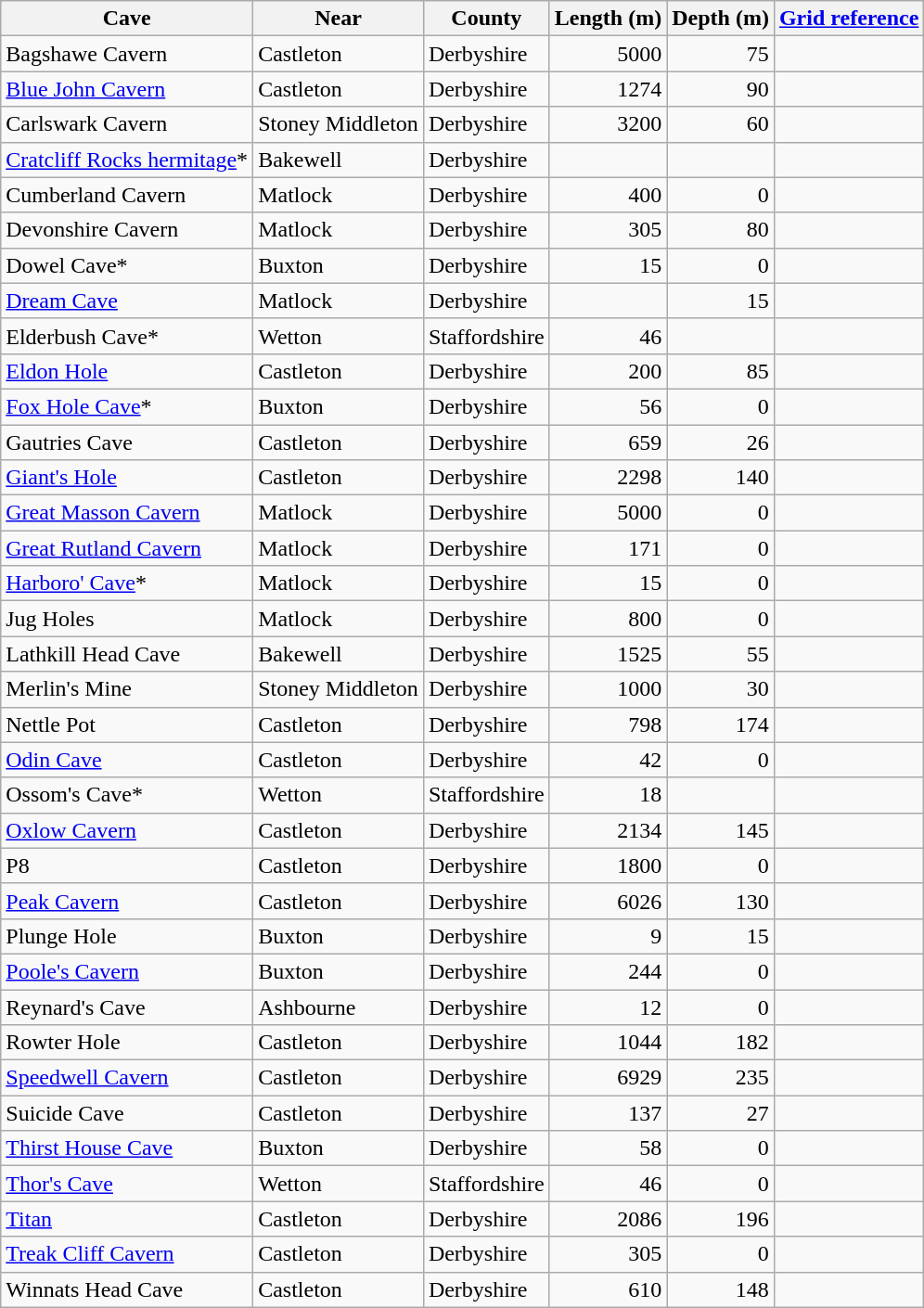<table class="wikitable sortable">
<tr>
<th>Cave</th>
<th>Near</th>
<th>County</th>
<th>Length (m)</th>
<th>Depth (m)</th>
<th><a href='#'>Grid reference</a></th>
</tr>
<tr>
<td>Bagshawe Cavern</td>
<td>Castleton</td>
<td>Derbyshire</td>
<td align="right">5000</td>
<td align="right">75</td>
<td></td>
</tr>
<tr>
<td><a href='#'>Blue John Cavern</a></td>
<td>Castleton</td>
<td>Derbyshire</td>
<td align="right">1274</td>
<td align="right">90</td>
<td></td>
</tr>
<tr>
<td>Carlswark Cavern</td>
<td>Stoney Middleton</td>
<td>Derbyshire</td>
<td align="right">3200</td>
<td align="right">60</td>
<td></td>
</tr>
<tr>
<td><a href='#'>Cratcliff Rocks hermitage</a>* </td>
<td>Bakewell</td>
<td>Derbyshire</td>
<td align="right"></td>
<td align="right"></td>
<td></td>
</tr>
<tr>
<td>Cumberland Cavern</td>
<td>Matlock</td>
<td>Derbyshire</td>
<td align="right">400</td>
<td align="right">0</td>
<td></td>
</tr>
<tr>
<td>Devonshire Cavern</td>
<td>Matlock</td>
<td>Derbyshire</td>
<td align="right">305</td>
<td align="right">80</td>
<td></td>
</tr>
<tr>
<td>Dowel Cave* </td>
<td>Buxton</td>
<td>Derbyshire</td>
<td align="right">15</td>
<td align="right">0</td>
<td></td>
</tr>
<tr>
<td><a href='#'>Dream Cave</a></td>
<td>Matlock</td>
<td>Derbyshire</td>
<td align="right"></td>
<td align="right">15</td>
<td></td>
</tr>
<tr>
<td>Elderbush Cave* </td>
<td>Wetton</td>
<td>Staffordshire</td>
<td align="right">46</td>
<td align="right"></td>
<td></td>
</tr>
<tr>
<td><a href='#'>Eldon Hole</a></td>
<td>Castleton</td>
<td>Derbyshire</td>
<td align="right">200</td>
<td align="right">85</td>
<td></td>
</tr>
<tr>
<td><a href='#'>Fox Hole Cave</a>* </td>
<td>Buxton</td>
<td>Derbyshire</td>
<td align="right">56</td>
<td align="right">0</td>
<td></td>
</tr>
<tr>
<td>Gautries Cave</td>
<td>Castleton</td>
<td>Derbyshire</td>
<td align="right">659</td>
<td align="right">26</td>
<td></td>
</tr>
<tr>
<td><a href='#'>Giant's Hole</a></td>
<td>Castleton</td>
<td>Derbyshire</td>
<td align="right">2298</td>
<td align="right">140</td>
<td></td>
</tr>
<tr>
<td><a href='#'>Great Masson Cavern</a></td>
<td>Matlock</td>
<td>Derbyshire</td>
<td align="right">5000</td>
<td align="right">0</td>
<td></td>
</tr>
<tr>
<td><a href='#'>Great Rutland Cavern</a></td>
<td>Matlock</td>
<td>Derbyshire</td>
<td align="right">171</td>
<td align="right">0</td>
<td></td>
</tr>
<tr>
<td><a href='#'>Harboro' Cave</a>* </td>
<td>Matlock</td>
<td>Derbyshire</td>
<td align="right">15</td>
<td align="right">0</td>
<td></td>
</tr>
<tr>
<td>Jug Holes</td>
<td>Matlock</td>
<td>Derbyshire</td>
<td align="right">800</td>
<td align="right">0</td>
<td></td>
</tr>
<tr>
<td>Lathkill Head Cave</td>
<td>Bakewell</td>
<td>Derbyshire</td>
<td align="right">1525</td>
<td align="right">55</td>
<td></td>
</tr>
<tr>
<td>Merlin's Mine</td>
<td>Stoney Middleton</td>
<td>Derbyshire</td>
<td align="right">1000</td>
<td align="right">30</td>
<td></td>
</tr>
<tr>
<td>Nettle Pot</td>
<td>Castleton</td>
<td>Derbyshire</td>
<td align="right">798</td>
<td align="right">174</td>
<td></td>
</tr>
<tr>
<td><a href='#'>Odin Cave</a></td>
<td>Castleton</td>
<td>Derbyshire</td>
<td align="right">42</td>
<td align="right">0</td>
<td></td>
</tr>
<tr>
<td>Ossom's Cave* </td>
<td>Wetton</td>
<td>Staffordshire</td>
<td align="right">18</td>
<td align="right"></td>
<td></td>
</tr>
<tr>
<td><a href='#'>Oxlow Cavern</a></td>
<td>Castleton</td>
<td>Derbyshire</td>
<td align="right">2134</td>
<td align="right">145</td>
<td></td>
</tr>
<tr>
<td>P8</td>
<td>Castleton</td>
<td>Derbyshire</td>
<td align="right">1800</td>
<td align="right">0</td>
<td></td>
</tr>
<tr>
<td><a href='#'>Peak Cavern</a></td>
<td>Castleton</td>
<td>Derbyshire</td>
<td align="right">6026</td>
<td align="right">130</td>
<td></td>
</tr>
<tr>
<td>Plunge Hole</td>
<td>Buxton</td>
<td>Derbyshire</td>
<td align="right">9</td>
<td align="right">15</td>
<td></td>
</tr>
<tr>
<td><a href='#'>Poole's Cavern</a></td>
<td>Buxton</td>
<td>Derbyshire</td>
<td align="right">244</td>
<td align="right">0</td>
<td></td>
</tr>
<tr>
<td>Reynard's Cave</td>
<td>Ashbourne</td>
<td>Derbyshire</td>
<td align="right">12</td>
<td align="right">0</td>
<td></td>
</tr>
<tr>
<td>Rowter Hole</td>
<td>Castleton</td>
<td>Derbyshire</td>
<td align="right">1044</td>
<td align="right">182</td>
<td></td>
</tr>
<tr>
<td><a href='#'>Speedwell Cavern</a></td>
<td>Castleton</td>
<td>Derbyshire</td>
<td align="right">6929</td>
<td align="right">235</td>
<td></td>
</tr>
<tr>
<td>Suicide Cave</td>
<td>Castleton</td>
<td>Derbyshire</td>
<td align="right">137</td>
<td align="right">27</td>
<td></td>
</tr>
<tr>
<td><a href='#'>Thirst House Cave</a></td>
<td>Buxton</td>
<td>Derbyshire</td>
<td align="right">58</td>
<td align="right">0</td>
<td></td>
</tr>
<tr>
<td><a href='#'>Thor's Cave</a></td>
<td>Wetton</td>
<td>Staffordshire</td>
<td align="right">46</td>
<td align="right">0</td>
<td></td>
</tr>
<tr>
<td><a href='#'>Titan</a></td>
<td>Castleton</td>
<td>Derbyshire</td>
<td align="right">2086</td>
<td align="right">196</td>
<td></td>
</tr>
<tr>
<td><a href='#'>Treak Cliff Cavern</a></td>
<td>Castleton</td>
<td>Derbyshire</td>
<td align="right">305</td>
<td align="right">0</td>
<td></td>
</tr>
<tr>
<td>Winnats Head Cave</td>
<td>Castleton</td>
<td>Derbyshire</td>
<td align="right">610</td>
<td align="right">148</td>
<td></td>
</tr>
</table>
